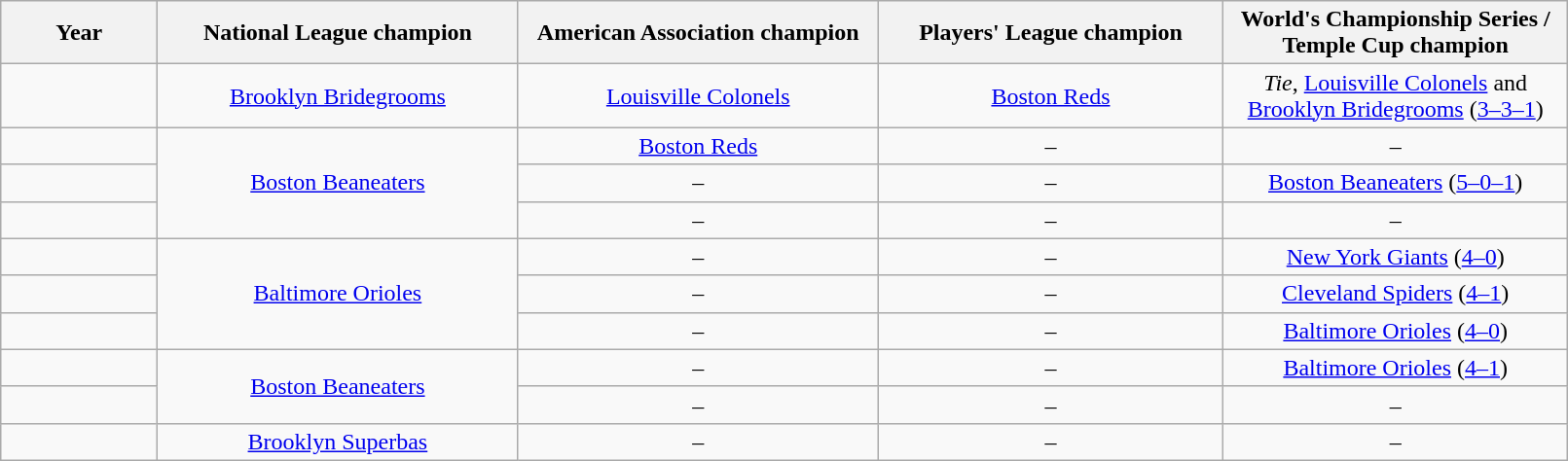<table class="wikitable" width="85%" style="text-align:center;">
<tr>
<th width="10%">Year</th>
<th width="23%">National League champion</th>
<th width="23%">American Association champion</th>
<th width="22%">Players' League champion</th>
<th width="22%">World's Championship Series / Temple Cup champion</th>
</tr>
<tr>
<td></td>
<td><a href='#'>Brooklyn Bridegrooms</a></td>
<td><a href='#'>Louisville Colonels</a></td>
<td><a href='#'>Boston Reds</a></td>
<td><em>Tie</em>, <a href='#'>Louisville Colonels</a> and <a href='#'>Brooklyn Bridegrooms</a> (<a href='#'>3–3–1</a>)</td>
</tr>
<tr>
<td></td>
<td rowspan="3"><a href='#'>Boston Beaneaters</a></td>
<td><a href='#'>Boston Reds</a></td>
<td>–</td>
<td>–</td>
</tr>
<tr>
<td></td>
<td>–</td>
<td>–</td>
<td><a href='#'>Boston Beaneaters</a> (<a href='#'>5–0–1</a>)</td>
</tr>
<tr>
<td></td>
<td>–</td>
<td>–</td>
<td>–</td>
</tr>
<tr>
<td></td>
<td rowspan="3"><a href='#'>Baltimore Orioles</a></td>
<td>–</td>
<td>–</td>
<td><a href='#'>New York Giants</a> (<a href='#'>4–0</a>)</td>
</tr>
<tr>
<td></td>
<td>–</td>
<td>–</td>
<td><a href='#'>Cleveland Spiders</a> (<a href='#'>4–1</a>)</td>
</tr>
<tr>
<td></td>
<td>–</td>
<td>–</td>
<td><a href='#'>Baltimore Orioles</a> (<a href='#'>4–0</a>)</td>
</tr>
<tr>
<td></td>
<td rowspan="2"><a href='#'>Boston Beaneaters</a></td>
<td>–</td>
<td>–</td>
<td><a href='#'>Baltimore Orioles</a> (<a href='#'>4–1</a>)</td>
</tr>
<tr>
<td></td>
<td>–</td>
<td>–</td>
<td>–</td>
</tr>
<tr>
<td></td>
<td><a href='#'>Brooklyn Superbas</a></td>
<td>–</td>
<td>–</td>
<td>–</td>
</tr>
</table>
